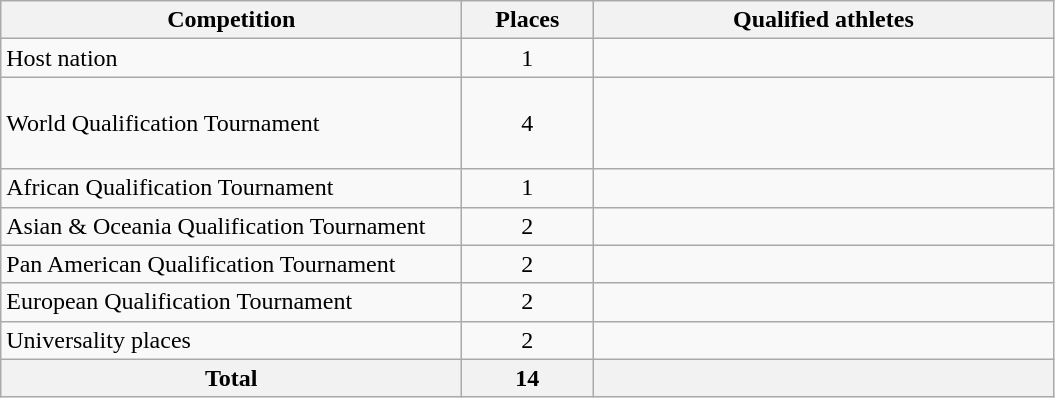<table class = "wikitable">
<tr>
<th width=300>Competition</th>
<th width=80>Places</th>
<th width=300>Qualified athletes</th>
</tr>
<tr>
<td>Host nation</td>
<td align="center">1</td>
<td></td>
</tr>
<tr>
<td>World Qualification Tournament</td>
<td align="center">4</td>
<td><br><br><br></td>
</tr>
<tr>
<td>African Qualification Tournament</td>
<td align="center">1</td>
<td></td>
</tr>
<tr>
<td>Asian & Oceania Qualification Tournament</td>
<td align="center">2</td>
<td><br></td>
</tr>
<tr>
<td>Pan American Qualification Tournament</td>
<td align="center">2</td>
<td><br></td>
</tr>
<tr>
<td>European Qualification Tournament</td>
<td align="center">2</td>
<td><br></td>
</tr>
<tr>
<td>Universality places</td>
<td align="center">2</td>
<td><br></td>
</tr>
<tr>
<th>Total</th>
<th>14</th>
<th></th>
</tr>
</table>
